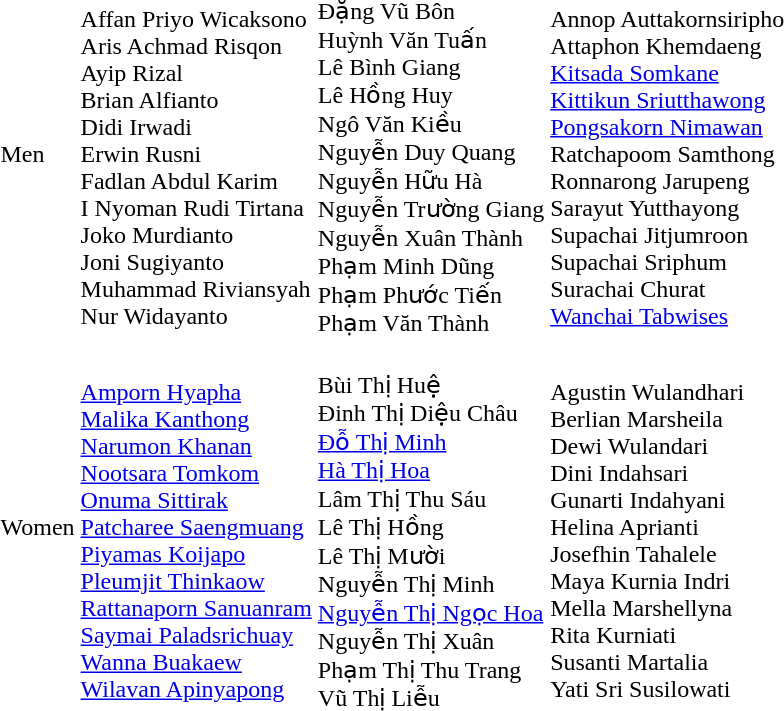<table>
<tr>
<td>Men</td>
<td><br>Affan Priyo Wicaksono<br>Aris Achmad Risqon<br>Ayip Rizal<br>Brian Alfianto<br>Didi Irwadi<br>Erwin Rusni<br>Fadlan Abdul Karim<br>I Nyoman Rudi Tirtana<br>Joko Murdianto<br>Joni Sugiyanto<br>Muhammad Riviansyah<br>Nur Widayanto</td>
<td><br>Đặng Vũ Bôn<br>Huỳnh Văn Tuấn<br>Lê Bình Giang<br>Lê Hồng Huy<br>Ngô Văn Kiều<br>Nguyễn Duy Quang<br>Nguyễn Hữu Hà<br>Nguyễn Trường Giang<br>Nguyễn Xuân Thành<br>Phạm Minh Dũng<br>Phạm Phước Tiến<br>Phạm Văn Thành</td>
<td nowrap=true><br>Annop Auttakornsiripho<br>Attaphon Khemdaeng<br><a href='#'>Kitsada Somkane</a><br><a href='#'>Kittikun Sriutthawong</a><br><a href='#'>Pongsakorn Nimawan</a><br>Ratchapoom Samthong<br>Ronnarong Jarupeng<br>Sarayut Yutthayong<br>Supachai Jitjumroon<br>Supachai Sriphum<br>Surachai Churat<br><a href='#'>Wanchai Tabwises</a></td>
</tr>
<tr>
<td>Women</td>
<td nowrap=true><br><a href='#'>Amporn Hyapha</a><br><a href='#'>Malika Kanthong</a><br><a href='#'>Narumon Khanan</a><br><a href='#'>Nootsara Tomkom</a><br><a href='#'>Onuma Sittirak</a><br><a href='#'>Patcharee Saengmuang</a><br><a href='#'>Piyamas Koijapo</a><br><a href='#'>Pleumjit Thinkaow</a><br><a href='#'>Rattanaporn Sanuanram</a><br><a href='#'>Saymai Paladsrichuay</a><br><a href='#'>Wanna Buakaew</a><br><a href='#'>Wilavan Apinyapong</a></td>
<td nowrap=true><br>Bùi Thị Huệ<br>Đinh Thị Diệu Châu<br><a href='#'>Đỗ Thị Minh</a><br><a href='#'>Hà Thị Hoa</a><br>Lâm Thị Thu Sáu<br>Lê Thị Hồng<br>Lê Thị Mười<br>Nguyễn Thị Minh<br><a href='#'>Nguyễn Thị Ngọc Hoa</a><br>Nguyễn Thị Xuân<br>Phạm Thị Thu Trang<br>Vũ Thị Liễu</td>
<td><br>Agustin Wulandhari<br>Berlian Marsheila<br>Dewi Wulandari<br>Dini Indahsari<br>Gunarti Indahyani<br>Helina Aprianti<br>Josefhin Tahalele<br>Maya Kurnia Indri<br>Mella Marshellyna<br>Rita Kurniati<br>Susanti Martalia<br>Yati Sri Susilowati</td>
</tr>
</table>
